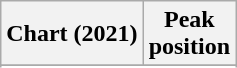<table {| class="wikitable sortable plainrowheaders">
<tr>
<th scope="col">Chart (2021)</th>
<th scope="col">Peak<br>position</th>
</tr>
<tr>
</tr>
<tr>
</tr>
<tr>
</tr>
<tr>
</tr>
<tr>
</tr>
<tr>
</tr>
<tr>
</tr>
<tr>
</tr>
</table>
